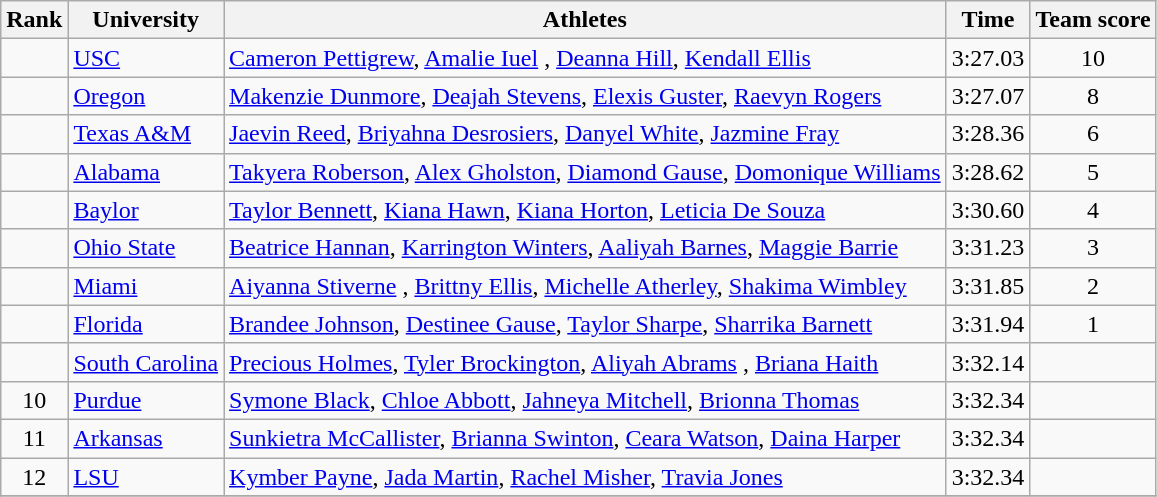<table class="wikitable sortable" style="text-align:center">
<tr>
<th>Rank</th>
<th>University</th>
<th>Athletes</th>
<th>Time</th>
<th>Team score</th>
</tr>
<tr>
<td></td>
<td align=left><a href='#'>USC</a></td>
<td align=left><a href='#'>Cameron Pettigrew</a>, <a href='#'>Amalie Iuel</a> , <a href='#'>Deanna Hill</a>, <a href='#'>Kendall Ellis</a></td>
<td>3:27.03</td>
<td>10</td>
</tr>
<tr>
<td></td>
<td align=left><a href='#'>Oregon</a></td>
<td align=left><a href='#'>Makenzie Dunmore</a>, <a href='#'>Deajah Stevens</a>, <a href='#'>Elexis Guster</a>, <a href='#'>Raevyn Rogers</a></td>
<td>3:27.07</td>
<td>8</td>
</tr>
<tr>
<td></td>
<td align=left><a href='#'>Texas A&M</a></td>
<td align=left><a href='#'>Jaevin Reed</a>, <a href='#'>Briyahna Desrosiers</a>, <a href='#'>Danyel White</a>, <a href='#'>Jazmine Fray</a></td>
<td>3:28.36</td>
<td>6</td>
</tr>
<tr>
<td></td>
<td align=left><a href='#'>Alabama</a></td>
<td align=left><a href='#'>Takyera Roberson</a>, <a href='#'>Alex Gholston</a>, <a href='#'>Diamond Gause</a>, <a href='#'>Domonique Williams</a> </td>
<td>3:28.62</td>
<td>5</td>
</tr>
<tr>
<td></td>
<td align=left><a href='#'>Baylor</a></td>
<td align=left><a href='#'>Taylor Bennett</a>, <a href='#'>Kiana Hawn</a>, <a href='#'>Kiana Horton</a>, <a href='#'>Leticia De Souza</a> </td>
<td>3:30.60</td>
<td>4</td>
</tr>
<tr>
<td></td>
<td align=left><a href='#'>Ohio State</a></td>
<td align=left><a href='#'>Beatrice Hannan</a>, <a href='#'>Karrington Winters</a>, <a href='#'>Aaliyah Barnes</a>, <a href='#'>Maggie Barrie</a> </td>
<td>3:31.23</td>
<td>3</td>
</tr>
<tr>
<td></td>
<td align=left><a href='#'>Miami</a></td>
<td align=left><a href='#'>Aiyanna Stiverne</a> , <a href='#'>Brittny Ellis</a>, <a href='#'>Michelle Atherley</a>, <a href='#'>Shakima Wimbley</a></td>
<td>3:31.85</td>
<td>2</td>
</tr>
<tr>
<td></td>
<td align=left><a href='#'>Florida</a></td>
<td align=left><a href='#'>Brandee Johnson</a>, <a href='#'>Destinee Gause</a>, <a href='#'>Taylor Sharpe</a>, <a href='#'>Sharrika Barnett</a></td>
<td>3:31.94</td>
<td>1</td>
</tr>
<tr>
<td></td>
<td align=left><a href='#'>South Carolina</a></td>
<td align=left><a href='#'>Precious Holmes</a>, <a href='#'>Tyler Brockington</a>, <a href='#'>Aliyah Abrams</a> , <a href='#'>Briana Haith</a></td>
<td>3:32.14</td>
<td></td>
</tr>
<tr>
<td>10</td>
<td align=left><a href='#'>Purdue</a></td>
<td align=left><a href='#'>Symone Black</a>, <a href='#'>Chloe Abbott</a>, <a href='#'>Jahneya Mitchell</a>, <a href='#'>Brionna Thomas</a></td>
<td>3:32.34</td>
<td></td>
</tr>
<tr>
<td>11</td>
<td align=left><a href='#'>Arkansas</a></td>
<td align=left><a href='#'>Sunkietra McCallister</a>, <a href='#'>Brianna Swinton</a>, <a href='#'>Ceara Watson</a>, <a href='#'>Daina Harper</a></td>
<td>3:32.34</td>
<td></td>
</tr>
<tr>
<td>12</td>
<td align=left><a href='#'>LSU</a></td>
<td align=left><a href='#'>Kymber Payne</a>, <a href='#'>Jada Martin</a>, <a href='#'>Rachel Misher</a>, <a href='#'>Travia Jones</a> </td>
<td>3:32.34</td>
<td></td>
</tr>
<tr>
</tr>
</table>
